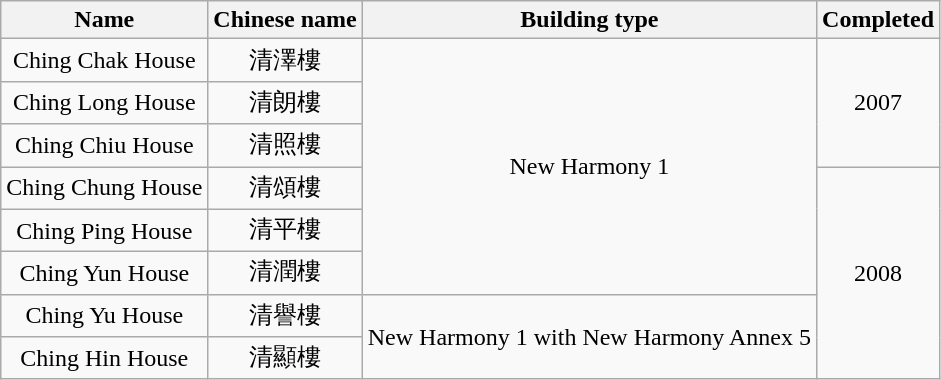<table class="wikitable" style="text-align: center">
<tr>
<th>Name</th>
<th>Chinese name</th>
<th>Building type</th>
<th>Completed</th>
</tr>
<tr>
<td>Ching Chak House</td>
<td>清澤樓</td>
<td rowspan="6">New Harmony 1</td>
<td rowspan="3">2007</td>
</tr>
<tr>
<td>Ching Long House</td>
<td>清朗樓</td>
</tr>
<tr>
<td>Ching Chiu House</td>
<td>清照樓</td>
</tr>
<tr>
<td>Ching Chung House</td>
<td>清頌樓</td>
<td rowspan="5">2008</td>
</tr>
<tr>
<td>Ching Ping House</td>
<td>清平樓</td>
</tr>
<tr>
<td>Ching Yun House</td>
<td>清潤樓</td>
</tr>
<tr>
<td>Ching Yu House</td>
<td>清譽樓</td>
<td rowspan="2">New Harmony 1 with New Harmony Annex 5</td>
</tr>
<tr>
<td>Ching Hin House</td>
<td>清顯樓</td>
</tr>
</table>
